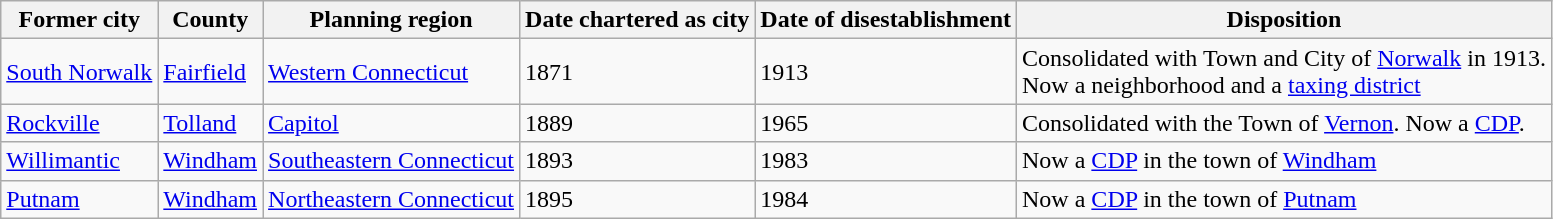<table class="wikitable sortable">
<tr>
<th>Former city</th>
<th>County</th>
<th>Planning region</th>
<th>Date chartered as city</th>
<th>Date of disestablishment</th>
<th>Disposition</th>
</tr>
<tr>
<td><a href='#'>South Norwalk</a></td>
<td><a href='#'>Fairfield</a></td>
<td><a href='#'>Western Connecticut</a></td>
<td>1871</td>
<td>1913</td>
<td>Consolidated with Town and City of <a href='#'>Norwalk</a> in 1913.<br>Now a neighborhood and a <a href='#'>taxing district</a></td>
</tr>
<tr>
<td><a href='#'>Rockville</a></td>
<td><a href='#'>Tolland</a></td>
<td><a href='#'>Capitol</a></td>
<td>1889</td>
<td>1965</td>
<td>Consolidated with the Town of <a href='#'>Vernon</a>. Now a <a href='#'>CDP</a>.</td>
</tr>
<tr>
<td><a href='#'>Willimantic</a></td>
<td><a href='#'>Windham</a></td>
<td><a href='#'>Southeastern Connecticut</a></td>
<td>1893</td>
<td>1983</td>
<td>Now a <a href='#'>CDP</a> in the town of <a href='#'>Windham</a></td>
</tr>
<tr>
<td><a href='#'>Putnam</a></td>
<td><a href='#'>Windham</a></td>
<td><a href='#'>Northeastern Connecticut</a></td>
<td>1895</td>
<td>1984</td>
<td>Now a <a href='#'>CDP</a> in the town of <a href='#'>Putnam</a></td>
</tr>
</table>
